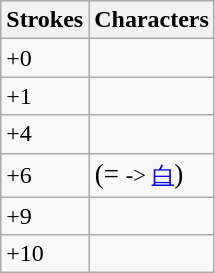<table class="wikitable">
<tr>
<th>Strokes</th>
<th>Characters</th>
</tr>
<tr>
<td>+0</td>
<td style="font-size: large;"></td>
</tr>
<tr>
<td>+1</td>
<td style="font-size: large;"></td>
</tr>
<tr>
<td>+4</td>
<td style="font-size: large;"> </td>
</tr>
<tr>
<td>+6</td>
<td style="font-size: large;">  (= <small>-> <a href='#'>白</a></small>) </td>
</tr>
<tr>
<td>+9</td>
<td style="font-size: large;"></td>
</tr>
<tr>
<td>+10</td>
<td style="font-size: large;"></td>
</tr>
</table>
